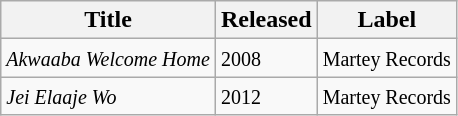<table class="wikitable">
<tr>
<th>Title</th>
<th>Released</th>
<th>Label</th>
</tr>
<tr>
<td><em><small>Akwaaba Welcome Home</small></em></td>
<td><small>2008</small></td>
<td><small>Martey Records</small></td>
</tr>
<tr>
<td><em><small>Jei Elaaje Wo</small></em></td>
<td><small>2012</small></td>
<td><small>Martey Records</small></td>
</tr>
</table>
